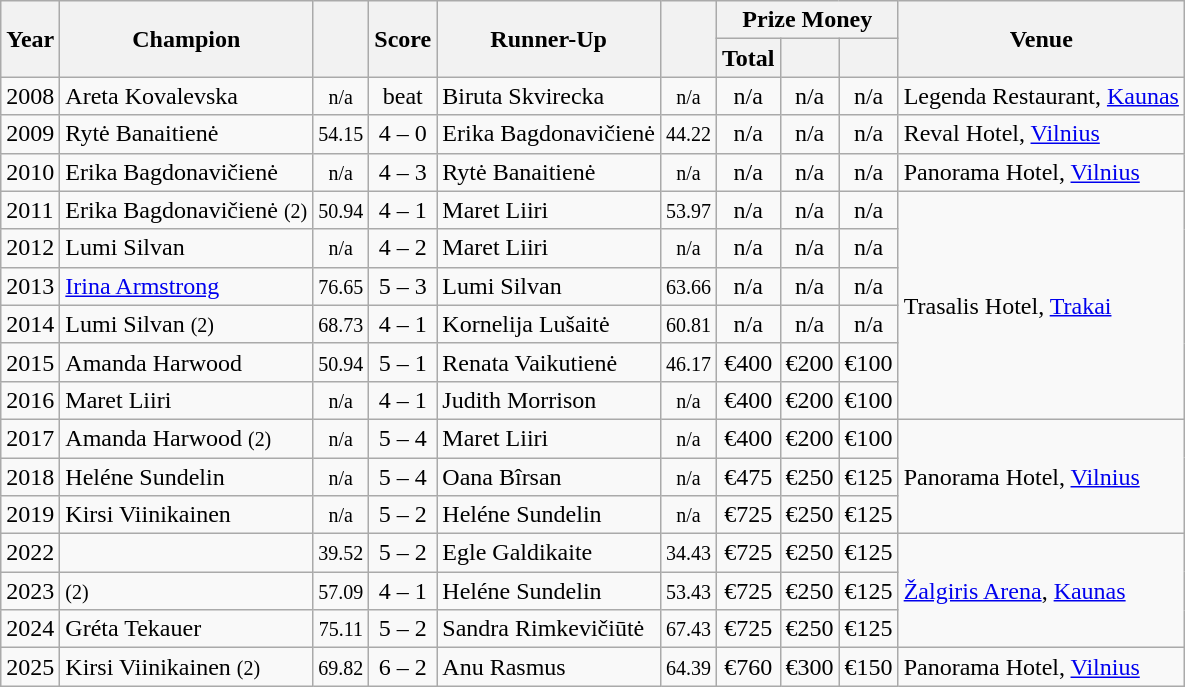<table class="wikitable sortable">
<tr>
<th rowspan=2>Year</th>
<th rowspan=2>Champion</th>
<th rowspan=2></th>
<th rowspan=2>Score</th>
<th rowspan=2>Runner-Up</th>
<th rowspan=2></th>
<th colspan=3>Prize Money</th>
<th rowspan=2>Venue</th>
</tr>
<tr>
<th>Total</th>
<th></th>
<th></th>
</tr>
<tr>
<td>2008</td>
<td> Areta Kovalevska</td>
<td align=center><small><span>n/a</span></small></td>
<td align=center>beat</td>
<td> Biruta Skvirecka</td>
<td align=center><small><span>n/a</span></small></td>
<td align=center>n/a</td>
<td align=center>n/a</td>
<td align=center>n/a</td>
<td>Legenda Restaurant, <a href='#'>Kaunas</a></td>
</tr>
<tr>
<td>2009</td>
<td> Rytė Banaitienė</td>
<td align=center><small><span>54.15</span></small></td>
<td align=center>4 – 0</td>
<td> Erika Bagdonavičienė</td>
<td align=center><small><span>44.22</span></small></td>
<td align=center>n/a</td>
<td align=center>n/a</td>
<td align=center>n/a</td>
<td>Reval Hotel, <a href='#'>Vilnius</a></td>
</tr>
<tr>
<td>2010</td>
<td> Erika Bagdonavičienė</td>
<td align=center><small><span>n/a</span></small></td>
<td align=center>4 – 3</td>
<td> Rytė Banaitienė</td>
<td align=center><small><span>n/a</span></small></td>
<td align=center>n/a</td>
<td align=center>n/a</td>
<td align=center>n/a</td>
<td>Panorama Hotel, <a href='#'>Vilnius</a></td>
</tr>
<tr>
<td>2011</td>
<td> Erika Bagdonavičienė <small>(2)</small></td>
<td align=center><small><span>50.94</span></small></td>
<td align=center>4 – 1</td>
<td> Maret Liiri</td>
<td align=center><small><span>53.97</span></small></td>
<td align=center>n/a</td>
<td align=center>n/a</td>
<td align=center>n/a</td>
<td rowspan=6>Trasalis Hotel, <a href='#'>Trakai</a></td>
</tr>
<tr>
<td>2012</td>
<td> Lumi Silvan</td>
<td align=center><small><span>n/a</span></small></td>
<td align=center>4 – 2</td>
<td> Maret Liiri</td>
<td align=center><small><span>n/a</span></small></td>
<td align=center>n/a</td>
<td align=center>n/a</td>
<td align=center>n/a</td>
</tr>
<tr>
<td>2013</td>
<td> <a href='#'>Irina Armstrong</a></td>
<td align=center><small><span>76.65</span></small></td>
<td align=center>5 – 3</td>
<td> Lumi Silvan</td>
<td align=center><small><span>63.66</span></small></td>
<td align=center>n/a</td>
<td align=center>n/a</td>
<td align=center>n/a</td>
</tr>
<tr>
<td>2014</td>
<td> Lumi Silvan <small>(2)</small></td>
<td align=center><small><span>68.73</span></small></td>
<td align=center>4 – 1</td>
<td> Kornelija Lušaitė</td>
<td align=center><small><span>60.81</span></small></td>
<td align=center>n/a</td>
<td align=center>n/a</td>
<td align=center>n/a</td>
</tr>
<tr>
<td>2015</td>
<td> Amanda Harwood</td>
<td align=center><small><span>50.94</span></small></td>
<td align=center>5 – 1</td>
<td> Renata Vaikutienė</td>
<td align=center><small><span>46.17</span></small></td>
<td align=center>€400</td>
<td align=center>€200</td>
<td align=center>€100</td>
</tr>
<tr>
<td>2016</td>
<td> Maret Liiri</td>
<td align=center><small><span>n/a</span></small></td>
<td align=center>4 – 1</td>
<td> Judith Morrison</td>
<td align=center><small><span>n/a</span></small></td>
<td align=center>€400</td>
<td align=center>€200</td>
<td align=center>€100</td>
</tr>
<tr>
<td>2017</td>
<td> Amanda Harwood <small>(2)</small></td>
<td align=center><small><span>n/a</span></small></td>
<td align=center>5 – 4</td>
<td> Maret Liiri</td>
<td align=center><small><span>n/a</span></small></td>
<td align=center>€400</td>
<td align=center>€200</td>
<td align=center>€100</td>
<td rowspan=3>Panorama Hotel, <a href='#'>Vilnius</a></td>
</tr>
<tr>
<td>2018</td>
<td> Heléne Sundelin</td>
<td align=center><small><span>n/a</span></small></td>
<td align=center>5 – 4</td>
<td> Oana Bîrsan</td>
<td align=center><small><span>n/a</span></small></td>
<td align=center>€475</td>
<td align=center>€250</td>
<td align=center>€125</td>
</tr>
<tr>
<td>2019</td>
<td> Kirsi Viinikainen</td>
<td align=center><small><span>n/a</span></small></td>
<td align=center>5 – 2</td>
<td> Heléne Sundelin</td>
<td align=center><small><span>n/a</span></small></td>
<td align=center>€725</td>
<td align=center>€250</td>
<td align=center>€125</td>
</tr>
<tr>
<td>2022</td>
<td></td>
<td align=center><small><span>39.52</span></small></td>
<td align=center>5 – 2</td>
<td> Egle Galdikaite</td>
<td align=center><small><span>34.43</span></small></td>
<td align=center>€725</td>
<td align=center>€250</td>
<td align=center>€125</td>
<td rowspan=3><a href='#'>Žalgiris Arena</a>, <a href='#'>Kaunas</a></td>
</tr>
<tr>
<td>2023</td>
<td> <small>(2)</small></td>
<td align=center><small><span>57.09</span></small></td>
<td align=center>4 – 1</td>
<td> Heléne Sundelin</td>
<td align=center><small><span>53.43</span></small></td>
<td align=center>€725</td>
<td align=center>€250</td>
<td align=center>€125</td>
</tr>
<tr>
<td>2024</td>
<td> Gréta Tekauer</td>
<td align=center><small><span>75.11</span></small></td>
<td align=center>5 – 2</td>
<td> Sandra Rimkevičiūtė</td>
<td align=center><small><span>67.43</span></small></td>
<td align=center>€725</td>
<td align=center>€250</td>
<td align=center>€125</td>
</tr>
<tr>
<td>2025</td>
<td> Kirsi Viinikainen <small>(2)</small></td>
<td align=center><small><span>69.82</span></small></td>
<td align=center>6 – 2</td>
<td> Anu Rasmus</td>
<td align=center><small><span>64.39</span></small></td>
<td align=center>€760</td>
<td align=center>€300</td>
<td align=center>€150</td>
<td>Panorama Hotel, <a href='#'>Vilnius</a></td>
</tr>
</table>
